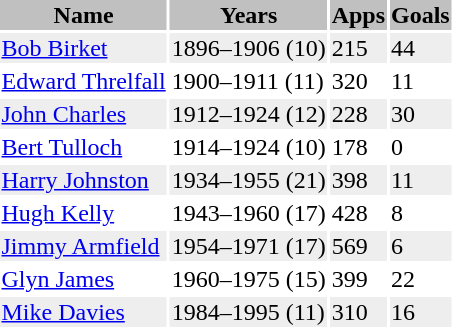<table class="toccolours">
<tr>
<th bgcolor=silver>Name</th>
<th bgcolor=silver>Years</th>
<th bgcolor=silver>Apps</th>
<th bgcolor=silver>Goals</th>
</tr>
<tr bgcolor=#eeeeee>
<td><a href='#'>Bob Birket</a></td>
<td>1896–1906 (10)</td>
<td>215</td>
<td>44</td>
</tr>
<tr>
<td><a href='#'>Edward Threlfall</a></td>
<td>1900–1911 (11)</td>
<td>320</td>
<td>11</td>
</tr>
<tr bgcolor=#eeeeee>
<td><a href='#'>John Charles</a></td>
<td>1912–1924 (12)</td>
<td>228</td>
<td>30</td>
</tr>
<tr>
<td><a href='#'>Bert Tulloch</a></td>
<td>1914–1924 (10)</td>
<td>178</td>
<td>0</td>
</tr>
<tr bgcolor=#eeeeee>
<td><a href='#'>Harry Johnston</a></td>
<td>1934–1955 (21)</td>
<td>398</td>
<td>11</td>
</tr>
<tr>
<td><a href='#'>Hugh Kelly</a></td>
<td>1943–1960 (17)</td>
<td>428</td>
<td>8</td>
</tr>
<tr bgcolor=#eeeeee>
<td><a href='#'>Jimmy Armfield</a></td>
<td>1954–1971 (17)</td>
<td>569</td>
<td>6</td>
</tr>
<tr>
<td><a href='#'>Glyn James</a></td>
<td>1960–1975 (15)</td>
<td>399</td>
<td>22</td>
</tr>
<tr bgcolor=#eeeeee>
<td><a href='#'>Mike Davies</a></td>
<td>1984–1995 (11)</td>
<td>310</td>
<td>16</td>
</tr>
</table>
